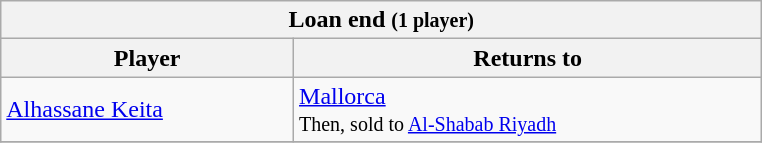<table class="wikitable collapsible collapsed">
<tr>
<th colspan="2" width="500"> <strong>Loan end</strong> <small>(1 player)</small></th>
</tr>
<tr>
<th>Player</th>
<th>Returns to</th>
</tr>
<tr>
<td> <a href='#'>Alhassane Keita</a></td>
<td> <a href='#'>Mallorca</a><br><small>Then, sold to  <a href='#'>Al-Shabab Riyadh</a></small></td>
</tr>
<tr>
</tr>
</table>
